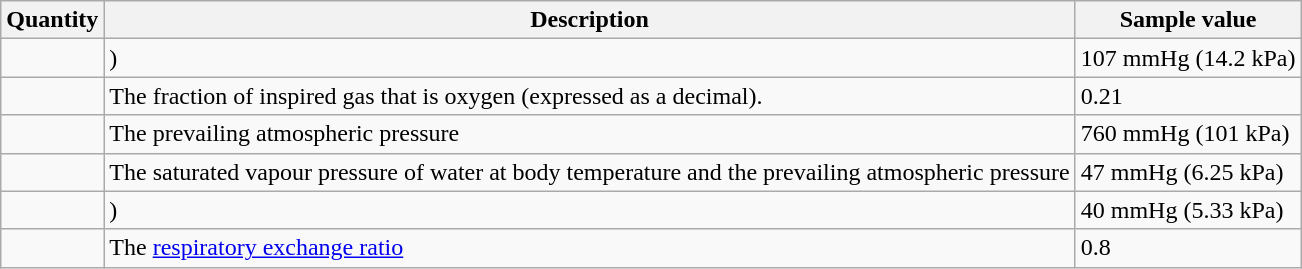<table class="wikitable">
<tr>
<th>Quantity</th>
<th>Description</th>
<th>Sample value</th>
</tr>
<tr>
<td></td>
<td>)</td>
<td>107 mmHg (14.2 kPa)</td>
</tr>
<tr>
<td></td>
<td>The fraction of inspired gas that is oxygen (expressed as a decimal).</td>
<td>0.21</td>
</tr>
<tr>
<td></td>
<td>The prevailing atmospheric pressure</td>
<td>760 mmHg (101 kPa)</td>
</tr>
<tr>
<td></td>
<td>The saturated vapour pressure of water at body temperature and the prevailing atmospheric pressure</td>
<td>47 mmHg (6.25 kPa)</td>
</tr>
<tr>
<td></td>
<td> )</td>
<td>40 mmHg (5.33 kPa)</td>
</tr>
<tr>
<td></td>
<td>The <a href='#'>respiratory exchange ratio</a></td>
<td>0.8</td>
</tr>
</table>
